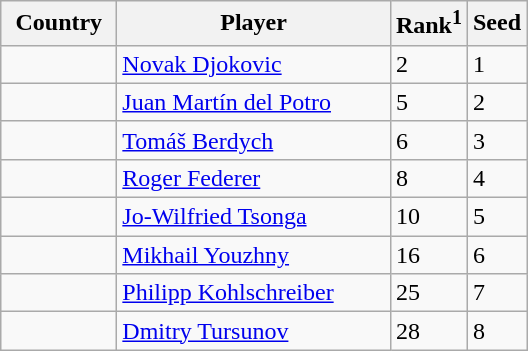<table class="sortable wikitable">
<tr>
<th width="70">Country</th>
<th width="175">Player</th>
<th>Rank<sup>1</sup></th>
<th>Seed</th>
</tr>
<tr>
<td></td>
<td><a href='#'>Novak Djokovic</a></td>
<td>2</td>
<td>1</td>
</tr>
<tr>
<td></td>
<td><a href='#'>Juan Martín del Potro</a></td>
<td>5</td>
<td>2</td>
</tr>
<tr>
<td></td>
<td><a href='#'>Tomáš Berdych</a></td>
<td>6</td>
<td>3</td>
</tr>
<tr>
<td></td>
<td><a href='#'>Roger Federer</a></td>
<td>8</td>
<td>4</td>
</tr>
<tr>
<td></td>
<td><a href='#'>Jo-Wilfried Tsonga</a></td>
<td>10</td>
<td>5</td>
</tr>
<tr>
<td></td>
<td><a href='#'>Mikhail Youzhny</a></td>
<td>16</td>
<td>6</td>
</tr>
<tr>
<td></td>
<td><a href='#'>Philipp Kohlschreiber</a></td>
<td>25</td>
<td>7</td>
</tr>
<tr>
<td></td>
<td><a href='#'>Dmitry Tursunov</a></td>
<td>28</td>
<td>8</td>
</tr>
</table>
